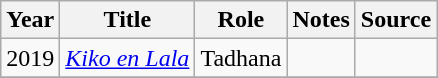<table class="wikitable sortable" >
<tr>
<th>Year</th>
<th>Title</th>
<th>Role</th>
<th class="unsortable">Notes </th>
<th class="unsortable">Source </th>
</tr>
<tr>
<td>2019</td>
<td><em><a href='#'>Kiko en Lala</a></em></td>
<td>Tadhana</td>
<td></td>
<td></td>
</tr>
<tr>
</tr>
</table>
